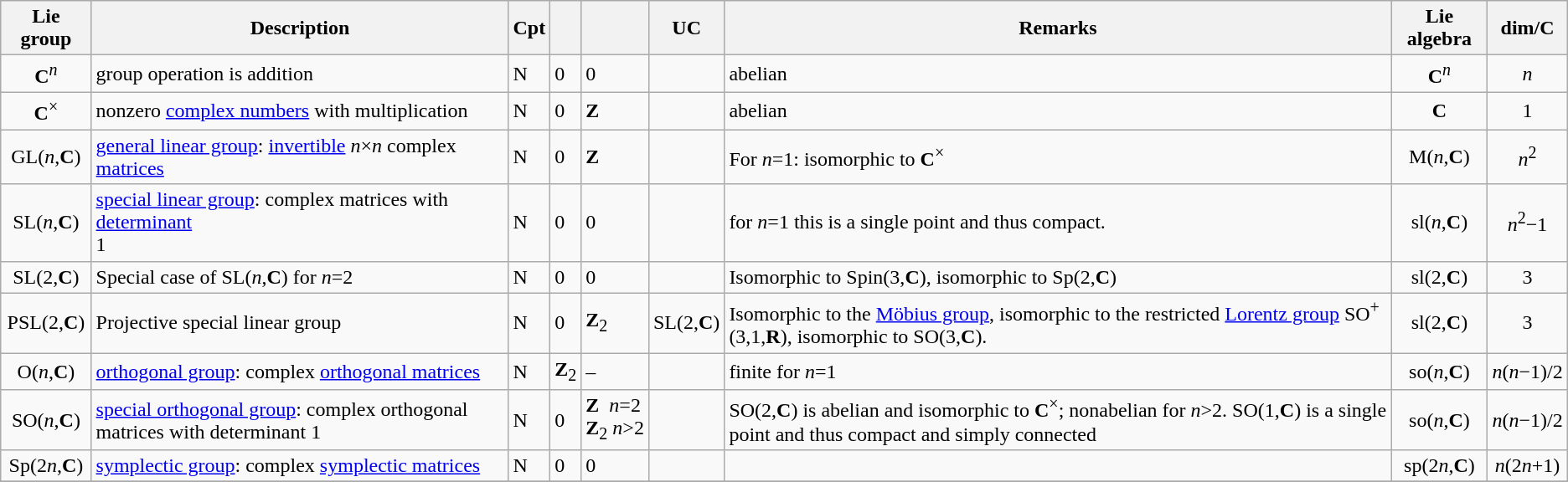<table class="wikitable">
<tr style="background-color:#eee">
<th>Lie group</th>
<th>Description</th>
<th>Cpt</th>
<th></th>
<th></th>
<th>UC</th>
<th>Remarks</th>
<th>Lie algebra</th>
<th>dim/<strong>C</strong></th>
</tr>
<tr>
<td align="center"><strong>C</strong><sup><em>n</em></sup></td>
<td>group operation is addition</td>
<td>N</td>
<td>0</td>
<td>0</td>
<td></td>
<td>abelian</td>
<td align="center"><strong>C</strong><sup><em>n</em></sup></td>
<td align="center"><em>n</em></td>
</tr>
<tr>
<td align="center"><strong>C</strong><sup>×</sup></td>
<td>nonzero <a href='#'>complex numbers</a> with multiplication</td>
<td>N</td>
<td>0</td>
<td><strong>Z</strong></td>
<td></td>
<td>abelian</td>
<td align="center"><strong>C</strong></td>
<td align="center">1</td>
</tr>
<tr>
<td align="center">GL(<em>n</em>,<strong>C</strong>)</td>
<td><a href='#'>general linear group</a>: <a href='#'>invertible</a> <em>n</em>×<em>n</em> complex <a href='#'>matrices</a></td>
<td>N</td>
<td>0</td>
<td><strong>Z</strong></td>
<td></td>
<td>For <em>n</em>=1: isomorphic to <strong>C</strong><sup>×</sup></td>
<td align="center">M(<em>n</em>,<strong>C</strong>)</td>
<td align="center"><em>n</em><sup>2</sup></td>
</tr>
<tr>
<td align="center">SL(<em>n</em>,<strong>C</strong>)</td>
<td><a href='#'>special linear group</a>: complex matrices with <a href='#'>determinant</a><br>1</td>
<td>N</td>
<td>0</td>
<td>0</td>
<td></td>
<td>for <em>n</em>=1 this is a single point and thus compact.</td>
<td align="center">sl(<em>n</em>,<strong>C</strong>)</td>
<td align="center"><em>n</em><sup>2</sup>−1</td>
</tr>
<tr>
<td align="center">SL(2,<strong>C</strong>)</td>
<td>Special case of SL(<em>n</em>,<strong>C</strong>) for <em>n</em>=2</td>
<td>N</td>
<td>0</td>
<td>0</td>
<td></td>
<td>Isomorphic to Spin(3,<strong>C</strong>), isomorphic to Sp(2,<strong>C</strong>)</td>
<td align="center">sl(2,<strong>C</strong>)</td>
<td align="center">3</td>
</tr>
<tr>
<td align="center">PSL(2,<strong>C</strong>)</td>
<td>Projective special linear group</td>
<td>N</td>
<td>0</td>
<td><strong>Z</strong><sub>2</sub></td>
<td>SL(2,<strong>C</strong>)</td>
<td>Isomorphic to the <a href='#'>Möbius group</a>, isomorphic to the restricted <a href='#'>Lorentz group</a> SO<sup>+</sup>(3,1,<strong>R</strong>), isomorphic to SO(3,<strong>C</strong>).</td>
<td align="center">sl(2,<strong>C</strong>)</td>
<td align="center">3</td>
</tr>
<tr>
<td align="center">O(<em>n</em>,<strong>C</strong>)</td>
<td><a href='#'>orthogonal group</a>: complex <a href='#'>orthogonal matrices</a></td>
<td>N</td>
<td><strong>Z</strong><sub>2</sub></td>
<td>–</td>
<td></td>
<td>finite for <em>n</em>=1</td>
<td align="center">so(<em>n</em>,<strong>C</strong>)</td>
<td align="center"><em>n</em>(<em>n</em>−1)/2</td>
</tr>
<tr>
<td align="center">SO(<em>n</em>,<strong>C</strong>)</td>
<td><a href='#'>special orthogonal group</a>: complex orthogonal matrices with determinant 1</td>
<td>N</td>
<td>0</td>
<td><strong>Z</strong>  <em>n</em>=2<br><strong>Z</strong><sub>2</sub> <em>n</em>>2</td>
<td></td>
<td>SO(2,<strong>C</strong>) is abelian and isomorphic to <strong>C</strong><sup>×</sup>; nonabelian for <em>n</em>>2. SO(1,<strong>C</strong>) is a single point and thus compact and simply connected</td>
<td align="center">so(<em>n</em>,<strong>C</strong>)</td>
<td align="center"><em>n</em>(<em>n</em>−1)/2</td>
</tr>
<tr>
<td align="center">Sp(2<em>n</em>,<strong>C</strong>)</td>
<td><a href='#'>symplectic group</a>: complex <a href='#'>symplectic matrices</a></td>
<td>N</td>
<td>0</td>
<td>0</td>
<td></td>
<td></td>
<td align="center">sp(2<em>n</em>,<strong>C</strong>)</td>
<td align="center"><em>n</em>(2<em>n</em>+1)</td>
</tr>
<tr>
</tr>
</table>
